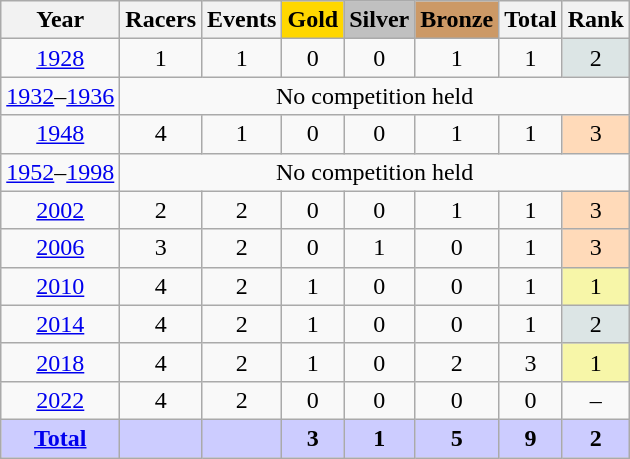<table class="wikitable sortable collapsible collapsed">
<tr>
<th>Year</th>
<th>Racers</th>
<th>Events</th>
<th style="text-align:center; background-color:gold;"><strong>Gold</strong></th>
<th style="text-align:center; background-color:silver;"><strong>Silver</strong></th>
<th style="text-align:center; background-color:#c96;"><strong>Bronze</strong></th>
<th>Total</th>
<th>Rank</th>
</tr>
<tr style="text-align:center">
<td><a href='#'>1928</a></td>
<td>1</td>
<td>1</td>
<td>0</td>
<td>0</td>
<td>1</td>
<td>1</td>
<td style="background-color:#dce5e5">2</td>
</tr>
<tr style="text-align:center">
<td><a href='#'>1932</a>–<a href='#'>1936</a></td>
<td colspan=7>No competition held</td>
</tr>
<tr style="text-align:center">
<td><a href='#'>1948</a></td>
<td>4</td>
<td>1</td>
<td>0</td>
<td>0</td>
<td>1</td>
<td>1</td>
<td style="background-color:#ffdab9">3</td>
</tr>
<tr style="text-align:center">
<td><a href='#'>1952</a>–<a href='#'>1998</a></td>
<td colspan=7>No competition held</td>
</tr>
<tr style="text-align:center">
<td><a href='#'>2002</a></td>
<td>2</td>
<td>2</td>
<td>0</td>
<td>0</td>
<td>1</td>
<td>1</td>
<td style="background-color:#ffdab9">3</td>
</tr>
<tr style="text-align:center">
<td><a href='#'>2006</a></td>
<td>3</td>
<td>2</td>
<td>0</td>
<td>1</td>
<td>0</td>
<td>1</td>
<td style="background-color:#ffdab9">3</td>
</tr>
<tr style="text-align:center">
<td><a href='#'>2010</a></td>
<td>4</td>
<td>2</td>
<td>1</td>
<td>0</td>
<td>0</td>
<td>1</td>
<td style="background-color:#F7F6A8">1</td>
</tr>
<tr style="text-align:center">
<td><a href='#'>2014</a></td>
<td>4</td>
<td>2</td>
<td>1</td>
<td>0</td>
<td>0</td>
<td>1</td>
<td style="background-color:#dce5e5">2</td>
</tr>
<tr style="text-align:center">
<td><a href='#'>2018</a></td>
<td>4</td>
<td>2</td>
<td>1</td>
<td>0</td>
<td>2</td>
<td>3</td>
<td style="background-color:#F7F6A8">1</td>
</tr>
<tr style="text-align:center">
<td><a href='#'>2022</a></td>
<td>4</td>
<td>2</td>
<td>0</td>
<td>0</td>
<td>0</td>
<td>0</td>
<td>–</td>
</tr>
<tr style="text-align:center; background-color:#ccf;">
<td><strong><a href='#'>Total</a></strong></td>
<td></td>
<td></td>
<td><strong>3</strong></td>
<td><strong>1</strong></td>
<td><strong>5</strong></td>
<td><strong>9</strong></td>
<td><strong>2</strong></td>
</tr>
</table>
